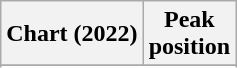<table class="wikitable sortable plainrowheaders" style="text-align:center">
<tr>
<th scope="col">Chart (2022)</th>
<th scope="col">Peak<br>position</th>
</tr>
<tr>
</tr>
<tr>
</tr>
<tr>
</tr>
<tr>
</tr>
</table>
